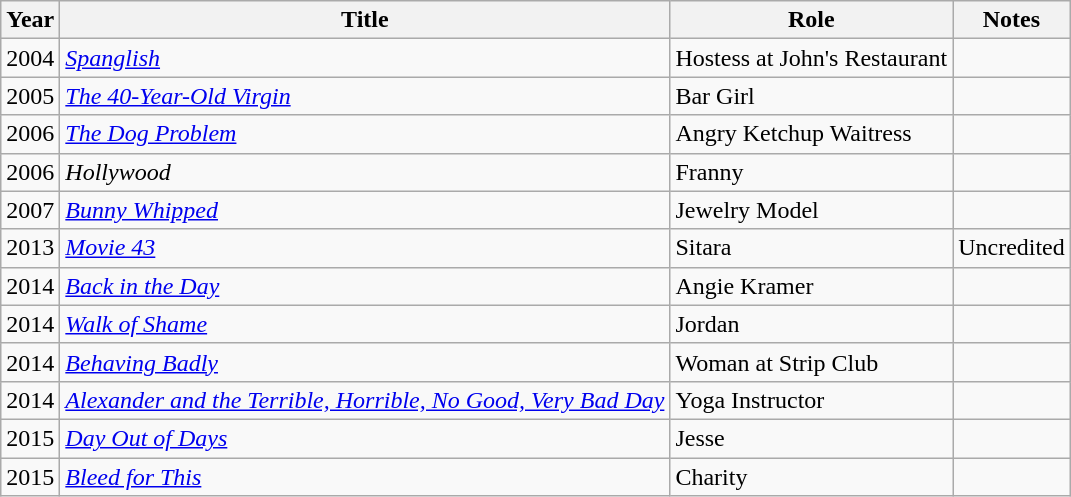<table class="wikitable sortable">
<tr>
<th>Year</th>
<th>Title</th>
<th>Role</th>
<th>Notes</th>
</tr>
<tr>
<td>2004</td>
<td><a href='#'><em>Spanglish</em></a></td>
<td>Hostess at John's Restaurant</td>
<td></td>
</tr>
<tr>
<td>2005</td>
<td><em><a href='#'>The 40-Year-Old Virgin</a></em></td>
<td>Bar Girl</td>
<td></td>
</tr>
<tr>
<td>2006</td>
<td><em><a href='#'>The Dog Problem</a></em></td>
<td>Angry Ketchup Waitress</td>
<td></td>
</tr>
<tr>
<td>2006</td>
<td><em>Hollywood</em></td>
<td>Franny</td>
<td></td>
</tr>
<tr>
<td>2007</td>
<td><em><a href='#'>Bunny Whipped</a></em></td>
<td>Jewelry Model</td>
<td></td>
</tr>
<tr>
<td>2013</td>
<td><em><a href='#'>Movie 43</a></em></td>
<td>Sitara</td>
<td>Uncredited</td>
</tr>
<tr>
<td>2014</td>
<td><a href='#'><em>Back in the Day</em></a></td>
<td>Angie Kramer</td>
<td></td>
</tr>
<tr>
<td>2014</td>
<td><a href='#'><em>Walk of Shame</em></a></td>
<td>Jordan</td>
<td></td>
</tr>
<tr>
<td>2014</td>
<td><a href='#'><em>Behaving Badly</em></a></td>
<td>Woman at Strip Club</td>
<td></td>
</tr>
<tr>
<td>2014</td>
<td><a href='#'><em>Alexander and the Terrible, Horrible, No Good, Very Bad Day</em></a></td>
<td>Yoga Instructor</td>
<td></td>
</tr>
<tr>
<td>2015</td>
<td><a href='#'><em>Day Out of Days</em></a></td>
<td>Jesse</td>
<td></td>
</tr>
<tr>
<td>2015</td>
<td><em><a href='#'>Bleed for This</a></em></td>
<td>Charity</td>
<td></td>
</tr>
</table>
